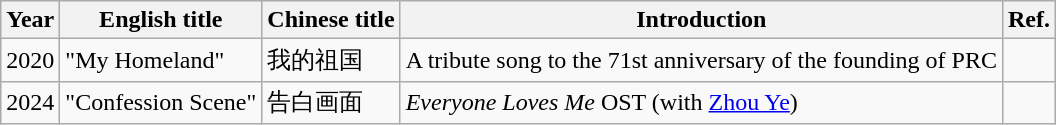<table class="wikitable">
<tr>
<th>Year</th>
<th>English title</th>
<th>Chinese title</th>
<th>Introduction</th>
<th>Ref.</th>
</tr>
<tr>
<td>2020</td>
<td>"My Homeland"</td>
<td>我的祖国</td>
<td>A tribute song to the 71st anniversary of the founding of PRC</td>
<td></td>
</tr>
<tr>
<td>2024</td>
<td>"Confession Scene"</td>
<td>告白画面</td>
<td><em>Everyone Loves Me</em> OST (with <a href='#'>Zhou Ye</a>)</td>
<td></td>
</tr>
</table>
